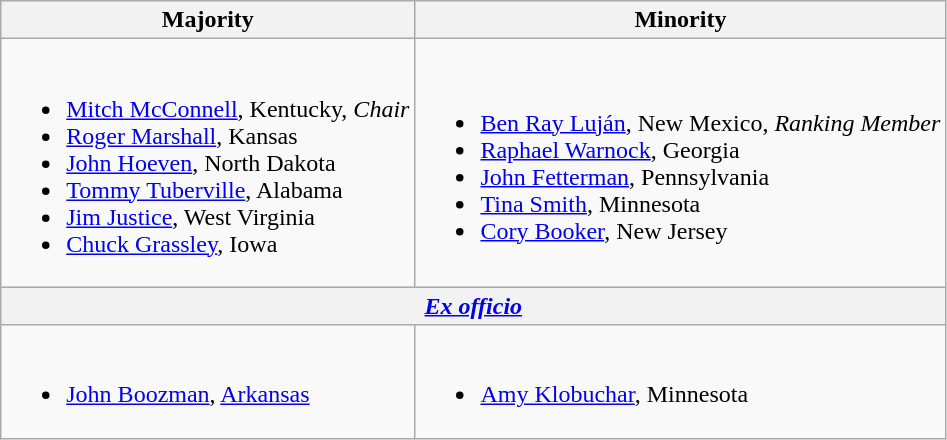<table class=wikitable>
<tr>
<th>Majority</th>
<th>Minority</th>
</tr>
<tr>
<td><br><ul><li><a href='#'>Mitch McConnell</a>, Kentucky, <em>Chair</em></li><li><a href='#'>Roger Marshall</a>, Kansas</li><li><a href='#'>John Hoeven</a>, North Dakota</li><li><a href='#'>Tommy Tuberville</a>, Alabama</li><li><a href='#'>Jim Justice</a>, West Virginia</li><li><a href='#'>Chuck Grassley</a>, Iowa</li></ul></td>
<td><br><ul><li><a href='#'>Ben Ray Luján</a>, New Mexico, <em>Ranking Member</em></li><li><a href='#'>Raphael Warnock</a>, Georgia</li><li><a href='#'>John Fetterman</a>, Pennsylvania</li><li><a href='#'>Tina Smith</a>, Minnesota</li><li><a href='#'>Cory Booker</a>, New Jersey</li></ul></td>
</tr>
<tr>
<th colspan=2><em><a href='#'>Ex officio</a></em></th>
</tr>
<tr>
<td><br><ul><li><a href='#'>John Boozman</a>, <a href='#'>Arkansas</a></li></ul></td>
<td><br><ul><li><a href='#'>Amy Klobuchar</a>, Minnesota</li></ul></td>
</tr>
</table>
